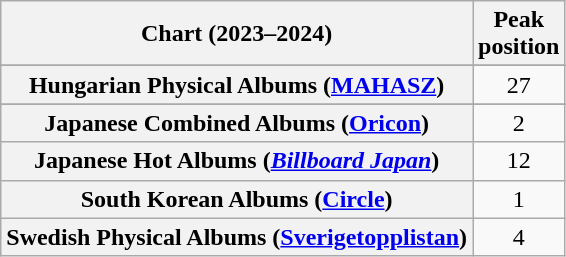<table class="wikitable plainrowheaders sortable" style="text-align:center">
<tr>
<th scope="col">Chart (2023–2024)</th>
<th scope="col">Peak<br>position</th>
</tr>
<tr>
</tr>
<tr>
<th scope="row">Hungarian Physical Albums (<a href='#'>MAHASZ</a>)</th>
<td>27</td>
</tr>
<tr>
</tr>
<tr>
<th scope="row">Japanese Combined Albums (<a href='#'>Oricon</a>)</th>
<td>2</td>
</tr>
<tr>
<th scope="row">Japanese Hot Albums (<em><a href='#'>Billboard Japan</a></em>)</th>
<td>12</td>
</tr>
<tr>
<th scope="row">South Korean Albums (<a href='#'>Circle</a>)</th>
<td>1</td>
</tr>
<tr>
<th scope="row">Swedish Physical Albums (<a href='#'>Sverigetopplistan</a>)</th>
<td>4</td>
</tr>
</table>
